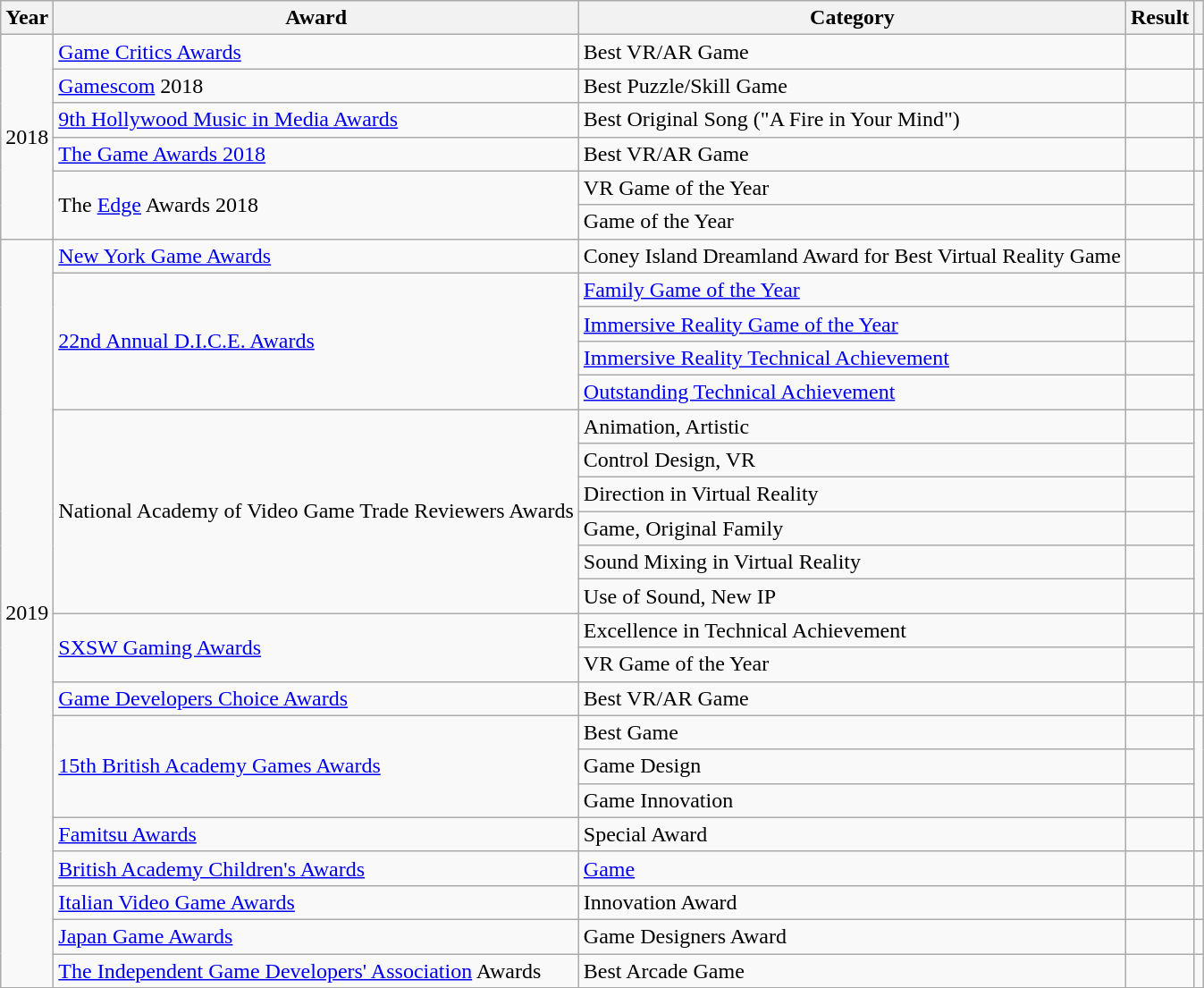<table class="wikitable sortable">
<tr>
<th>Year</th>
<th>Award</th>
<th>Category</th>
<th>Result</th>
<th></th>
</tr>
<tr>
<td style="text-align:center;" rowspan="6">2018</td>
<td><a href='#'>Game Critics Awards</a></td>
<td>Best VR/AR Game</td>
<td></td>
<td style="text-align:center;"></td>
</tr>
<tr>
<td><a href='#'>Gamescom</a> 2018</td>
<td>Best Puzzle/Skill Game</td>
<td></td>
<td style="text-align:center;"></td>
</tr>
<tr>
<td><a href='#'>9th Hollywood Music in Media Awards</a></td>
<td>Best Original Song ("A Fire in Your Mind")</td>
<td></td>
<td style="text-align:center;"></td>
</tr>
<tr>
<td><a href='#'>The Game Awards 2018</a></td>
<td>Best VR/AR Game</td>
<td></td>
<td style="text-align:center;"></td>
</tr>
<tr>
<td rowspan="2">The <a href='#'>Edge</a> Awards 2018</td>
<td>VR Game of the Year</td>
<td></td>
<td rowspan="2" style="text-align:center;"></td>
</tr>
<tr>
<td>Game of the Year</td>
<td></td>
</tr>
<tr>
<td style="text-align:center;" rowspan="22">2019</td>
<td><a href='#'>New York Game Awards</a></td>
<td>Coney Island Dreamland Award for Best Virtual Reality Game</td>
<td></td>
<td style="text-align:center;"></td>
</tr>
<tr>
<td rowspan="4"><a href='#'>22nd Annual D.I.C.E. Awards</a></td>
<td><a href='#'>Family Game of the Year</a></td>
<td></td>
<td rowspan="4" style="text-align:center;"></td>
</tr>
<tr>
<td><a href='#'>Immersive Reality Game of the Year</a></td>
<td></td>
</tr>
<tr>
<td><a href='#'>Immersive Reality Technical Achievement</a></td>
<td></td>
</tr>
<tr>
<td><a href='#'>Outstanding Technical Achievement</a></td>
<td></td>
</tr>
<tr>
<td rowspan="6">National Academy of Video Game Trade Reviewers Awards</td>
<td>Animation, Artistic</td>
<td></td>
<td rowspan="6" style="text-align:center;"></td>
</tr>
<tr>
<td>Control Design, VR</td>
<td></td>
</tr>
<tr>
<td>Direction in Virtual Reality</td>
<td></td>
</tr>
<tr>
<td>Game, Original Family</td>
<td></td>
</tr>
<tr>
<td>Sound Mixing in Virtual Reality</td>
<td></td>
</tr>
<tr>
<td>Use of Sound, New IP</td>
<td></td>
</tr>
<tr>
<td rowspan="2"><a href='#'>SXSW Gaming Awards</a></td>
<td>Excellence in Technical Achievement</td>
<td></td>
<td rowspan="2" style="text-align:center;"></td>
</tr>
<tr>
<td>VR Game of the Year</td>
<td></td>
</tr>
<tr>
<td><a href='#'>Game Developers Choice Awards</a></td>
<td>Best VR/AR Game</td>
<td></td>
<td style="text-align:center;"></td>
</tr>
<tr>
<td rowspan="3"><a href='#'>15th British Academy Games Awards</a></td>
<td>Best Game</td>
<td></td>
<td rowspan="3" style="text-align:center;"></td>
</tr>
<tr>
<td>Game Design</td>
<td></td>
</tr>
<tr>
<td>Game Innovation</td>
<td></td>
</tr>
<tr>
<td><a href='#'>Famitsu Awards</a></td>
<td>Special Award</td>
<td></td>
<td style="text-align:center;"></td>
</tr>
<tr>
<td><a href='#'>British Academy Children's Awards</a></td>
<td><a href='#'>Game</a></td>
<td></td>
<td align="center"></td>
</tr>
<tr>
<td><a href='#'>Italian Video Game Awards</a></td>
<td>Innovation Award</td>
<td></td>
<td style="text-align:center;"></td>
</tr>
<tr>
<td><a href='#'>Japan Game Awards</a></td>
<td>Game Designers Award</td>
<td></td>
<td style="text-align:center;"></td>
</tr>
<tr>
<td><a href='#'>The Independent Game Developers' Association</a> Awards</td>
<td>Best Arcade Game</td>
<td></td>
<td style="text-align:center;"></td>
</tr>
</table>
